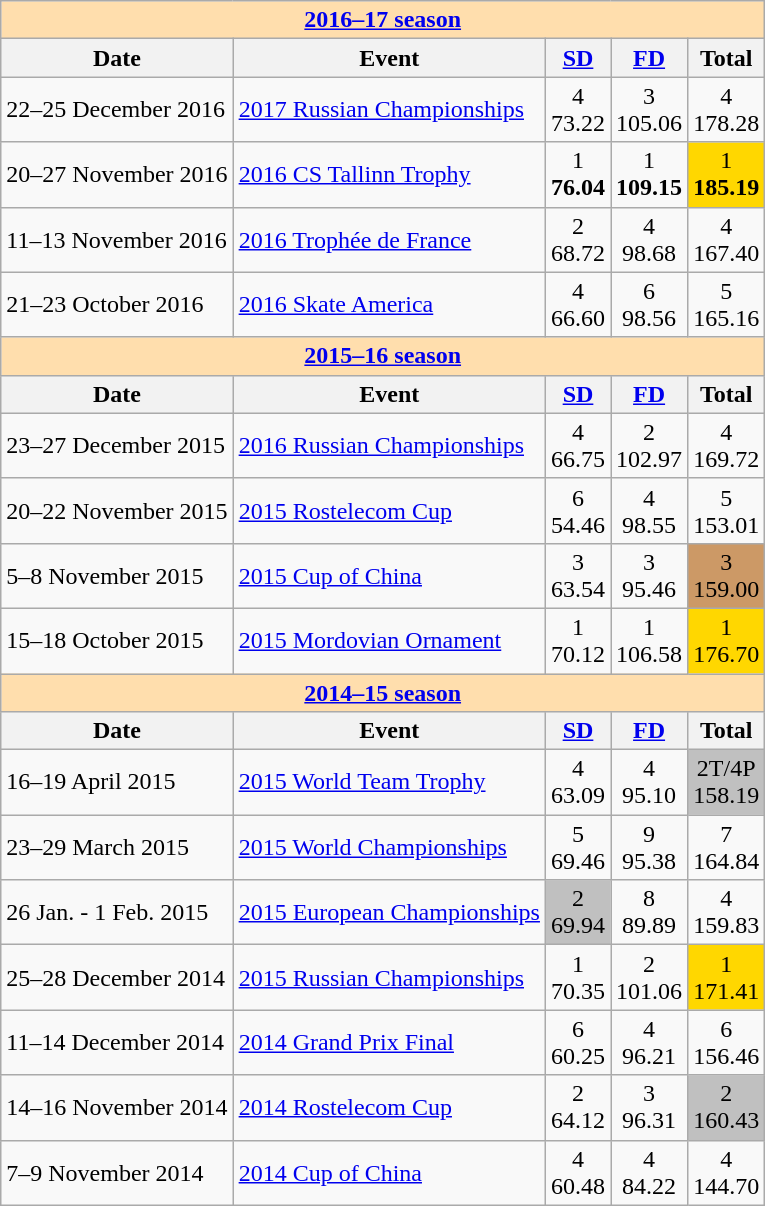<table class="wikitable">
<tr>
<th style="background-color: #ffdead; " colspan=7 align=center><a href='#'>2016–17 season</a></th>
</tr>
<tr>
<th>Date</th>
<th>Event</th>
<th><a href='#'>SD</a></th>
<th><a href='#'>FD</a></th>
<th>Total</th>
</tr>
<tr>
<td>22–25 December 2016</td>
<td><a href='#'>2017 Russian Championships</a></td>
<td align=center>4 <br> 73.22</td>
<td align=center>3 <br> 105.06</td>
<td align=center>4 <br> 178.28</td>
</tr>
<tr>
<td>20–27 November 2016</td>
<td><a href='#'>2016 CS Tallinn Trophy</a></td>
<td align=center>1 <br> <strong>76.04</strong></td>
<td align=center>1 <br> <strong>109.15</strong></td>
<td align=center bgcolor=gold>1 <br> <strong>185.19</strong></td>
</tr>
<tr>
<td>11–13 November 2016</td>
<td><a href='#'>2016 Trophée de France</a></td>
<td align=center>2 <br> 68.72</td>
<td align=center>4 <br> 98.68</td>
<td align=center>4 <br> 167.40</td>
</tr>
<tr>
<td>21–23 October 2016</td>
<td><a href='#'>2016 Skate America</a></td>
<td align=center>4 <br> 66.60</td>
<td align=center>6 <br> 98.56</td>
<td align=center>5 <br> 165.16</td>
</tr>
<tr>
<th style="background-color: #ffdead; " colspan=7 align=center><a href='#'>2015–16 season</a></th>
</tr>
<tr>
<th>Date</th>
<th>Event</th>
<th><a href='#'>SD</a></th>
<th><a href='#'>FD</a></th>
<th>Total</th>
</tr>
<tr>
<td>23–27 December 2015</td>
<td><a href='#'>2016 Russian Championships</a></td>
<td align=center>4 <br> 66.75</td>
<td align=center>2 <br> 102.97</td>
<td align=center>4 <br> 169.72</td>
</tr>
<tr>
<td>20–22 November 2015</td>
<td><a href='#'>2015 Rostelecom Cup</a></td>
<td align=center>6 <br> 54.46</td>
<td align=center>4 <br> 98.55</td>
<td align=center>5 <br> 153.01</td>
</tr>
<tr>
<td>5–8 November 2015</td>
<td><a href='#'>2015 Cup of China</a></td>
<td align=center>3 <br> 63.54</td>
<td align=center>3 <br> 95.46</td>
<td align=center bgcolor=cc9966>3 <br> 159.00</td>
</tr>
<tr>
<td>15–18 October 2015</td>
<td><a href='#'>2015 Mordovian Ornament</a></td>
<td align=center>1 <br> 70.12</td>
<td align=center>1 <br> 106.58</td>
<td align=center bgcolor=gold>1 <br> 176.70</td>
</tr>
<tr>
<th style="background-color: #ffdead; " colspan=7 align=center><a href='#'>2014–15 season</a></th>
</tr>
<tr>
<th>Date</th>
<th>Event</th>
<th><a href='#'>SD</a></th>
<th><a href='#'>FD</a></th>
<th>Total</th>
</tr>
<tr>
<td>16–19 April 2015</td>
<td><a href='#'>2015 World Team Trophy</a></td>
<td align=center>4 <br> 63.09</td>
<td align=center>4 <br> 95.10</td>
<td align=center bgcolor=silver>2T/4P <br> 158.19</td>
</tr>
<tr>
<td>23–29 March 2015</td>
<td><a href='#'>2015 World Championships</a></td>
<td align=center>5 <br> 69.46</td>
<td align=center>9 <br> 95.38</td>
<td align=center>7 <br> 164.84</td>
</tr>
<tr>
<td>26 Jan. - 1 Feb. 2015</td>
<td><a href='#'>2015 European Championships</a></td>
<td align=center bgcolor=silver>2 <br> 69.94</td>
<td align=center>8 <br> 89.89</td>
<td align=center>4 <br> 159.83</td>
</tr>
<tr>
<td>25–28 December 2014</td>
<td><a href='#'>2015 Russian Championships</a></td>
<td align=center>1 <br> 70.35</td>
<td align=center>2 <br> 101.06</td>
<td align=center bgcolor=gold>1 <br> 171.41</td>
</tr>
<tr>
<td>11–14 December 2014</td>
<td><a href='#'>2014 Grand Prix Final</a></td>
<td align=center>6 <br> 60.25</td>
<td align=center>4 <br> 96.21</td>
<td align=center>6 <br> 156.46</td>
</tr>
<tr>
<td>14–16 November 2014</td>
<td><a href='#'>2014 Rostelecom Cup</a></td>
<td align=center>2 <br> 64.12</td>
<td align=center>3 <br> 96.31</td>
<td align=center bgcolor=silver>2 <br> 160.43</td>
</tr>
<tr>
<td>7–9 November 2014</td>
<td><a href='#'>2014 Cup of China</a></td>
<td align=center>4 <br> 60.48</td>
<td align=center>4 <br> 84.22</td>
<td align=center>4 <br> 144.70</td>
</tr>
</table>
